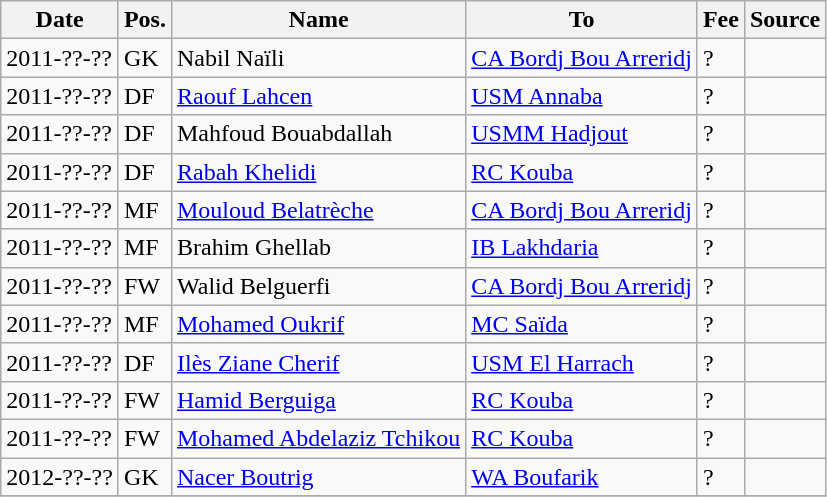<table class="wikitable">
<tr>
<th>Date</th>
<th>Pos.</th>
<th>Name</th>
<th>To</th>
<th>Fee</th>
<th>Source</th>
</tr>
<tr>
<td>2011-??-??</td>
<td>GK</td>
<td> Nabil Naïli</td>
<td><a href='#'>CA Bordj Bou Arreridj</a></td>
<td>?</td>
<td></td>
</tr>
<tr>
<td>2011-??-??</td>
<td>DF</td>
<td> <a href='#'>Raouf Lahcen</a></td>
<td><a href='#'>USM Annaba</a></td>
<td>?</td>
<td></td>
</tr>
<tr>
<td>2011-??-??</td>
<td>DF</td>
<td> Mahfoud Bouabdallah</td>
<td><a href='#'>USMM Hadjout</a></td>
<td>?</td>
<td></td>
</tr>
<tr>
<td>2011-??-??</td>
<td>DF</td>
<td> <a href='#'>Rabah Khelidi</a></td>
<td><a href='#'>RC Kouba</a></td>
<td>?</td>
<td></td>
</tr>
<tr>
<td>2011-??-??</td>
<td>MF</td>
<td> <a href='#'>Mouloud Belatrèche</a></td>
<td><a href='#'>CA Bordj Bou Arreridj</a></td>
<td>?</td>
<td></td>
</tr>
<tr>
<td>2011-??-??</td>
<td>MF</td>
<td> Brahim Ghellab</td>
<td><a href='#'>IB Lakhdaria</a></td>
<td>?</td>
<td></td>
</tr>
<tr>
<td>2011-??-??</td>
<td>FW</td>
<td> Walid Belguerfi</td>
<td><a href='#'>CA Bordj Bou Arreridj</a></td>
<td>?</td>
<td></td>
</tr>
<tr>
<td>2011-??-??</td>
<td>MF</td>
<td> <a href='#'>Mohamed Oukrif</a></td>
<td><a href='#'>MC Saïda</a></td>
<td>?</td>
<td></td>
</tr>
<tr>
<td>2011-??-??</td>
<td>DF</td>
<td> <a href='#'>Ilès Ziane Cherif</a></td>
<td><a href='#'>USM El Harrach</a></td>
<td>?</td>
<td></td>
</tr>
<tr>
<td>2011-??-??</td>
<td>FW</td>
<td> <a href='#'>Hamid Berguiga</a></td>
<td><a href='#'>RC Kouba</a></td>
<td>?</td>
<td></td>
</tr>
<tr>
<td>2011-??-??</td>
<td>FW</td>
<td> <a href='#'>Mohamed Abdelaziz Tchikou</a></td>
<td><a href='#'>RC Kouba</a></td>
<td>?</td>
<td></td>
</tr>
<tr>
<td>2012-??-??</td>
<td>GK</td>
<td> <a href='#'>Nacer Boutrig</a></td>
<td><a href='#'>WA Boufarik</a></td>
<td>?</td>
<td></td>
</tr>
<tr>
</tr>
</table>
